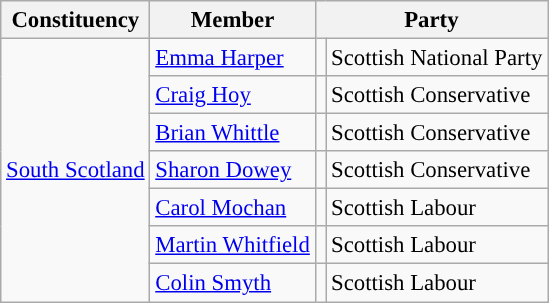<table class="wikitable" style="font-size: 95%;">
<tr>
<th>Constituency</th>
<th>Member</th>
<th colspan=2>Party</th>
</tr>
<tr>
<td rowspan=7><a href='#'>South Scotland</a></td>
<td><a href='#'>Emma Harper</a></td>
<td></td>
<td>Scottish National Party</td>
</tr>
<tr>
<td><a href='#'>Craig Hoy</a></td>
<td></td>
<td>Scottish Conservative</td>
</tr>
<tr>
<td><a href='#'>Brian Whittle</a></td>
<td></td>
<td>Scottish Conservative</td>
</tr>
<tr>
<td><a href='#'>Sharon Dowey</a></td>
<td></td>
<td>Scottish Conservative</td>
</tr>
<tr>
<td><a href='#'>Carol Mochan</a></td>
<td></td>
<td>Scottish Labour</td>
</tr>
<tr>
<td><a href='#'>Martin Whitfield</a></td>
<td></td>
<td>Scottish Labour</td>
</tr>
<tr>
<td><a href='#'>Colin Smyth</a></td>
<td></td>
<td>Scottish Labour</td>
</tr>
</table>
